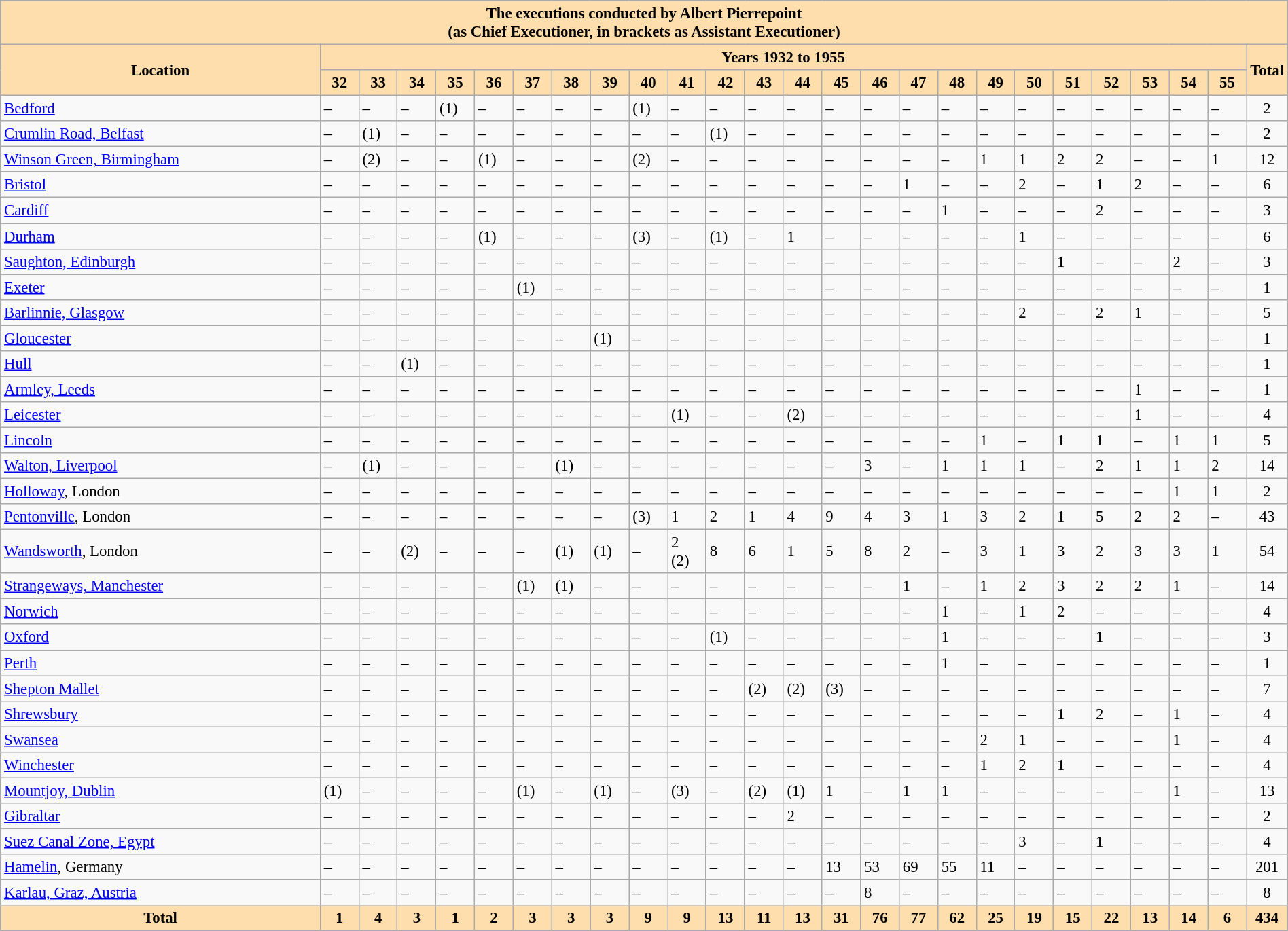<table class="wikitable" style="font-size:95%; " width="100%;" border="1" cellpadding="1">
<tr>
<th style="background:#ffdead;" colspan=26><strong>The executions conducted by Albert Pierrepoint <br>(as Chief Executioner, in brackets as Assistant Executioner)</strong></th>
</tr>
<tr>
<th rowspan=2 style="background:#ffdead;">Location</th>
<th colspan=24 style="background:#ffdead;">Years 1932 to 1955</th>
<th rowspan=2 style="background:#ffdead;">Total</th>
</tr>
<tr>
<th style="background:#ffdead;" width="3%">32</th>
<th style="background:#ffdead;" width="3%">33</th>
<th style="background:#ffdead;" width="3%">34</th>
<th style="background:#ffdead;" width="3%">35</th>
<th style="background:#ffdead;" width="3%">36</th>
<th style="background:#ffdead;" width="3%">37</th>
<th style="background:#ffdead;" width="3%">38</th>
<th style="background:#ffdead;" width="3%">39</th>
<th style="background:#ffdead;" width="3%">40</th>
<th style="background:#ffdead;" width="3%">41</th>
<th style="background:#ffdead;" width="3%">42</th>
<th style="background:#ffdead;" width="3%">43</th>
<th style="background:#ffdead;" width="3%">44</th>
<th style="background:#ffdead;" width="3%">45</th>
<th style="background:#ffdead;" width="3%">46</th>
<th style="background:#ffdead;" width="3%">47</th>
<th style="background:#ffdead;" width="3%">48</th>
<th style="background:#ffdead;" width="3%">49</th>
<th style="background:#ffdead;" width="3%">50</th>
<th style="background:#ffdead;" width="3%">51</th>
<th style="background:#ffdead;" width="3%">52</th>
<th style="background:#ffdead;" width="3%">53</th>
<th style="background:#ffdead;" width="3%">54</th>
<th style="background:#ffdead;" width="3%">55</th>
</tr>
<tr>
<td><a href='#'>Bedford</a></td>
<td>–</td>
<td>–</td>
<td>–</td>
<td>(1)</td>
<td>–</td>
<td>–</td>
<td>–</td>
<td>–</td>
<td>(1)</td>
<td>–</td>
<td>–</td>
<td>–</td>
<td>–</td>
<td>–</td>
<td>–</td>
<td>–</td>
<td>–</td>
<td>–</td>
<td>–</td>
<td>–</td>
<td>–</td>
<td>–</td>
<td>–</td>
<td>–</td>
<td align=center>2</td>
</tr>
<tr>
<td><a href='#'>Crumlin Road, Belfast</a></td>
<td>–</td>
<td>(1)</td>
<td>–</td>
<td>–</td>
<td>–</td>
<td>–</td>
<td>–</td>
<td>–</td>
<td>–</td>
<td>–</td>
<td>(1)</td>
<td>–</td>
<td>–</td>
<td>–</td>
<td>–</td>
<td>–</td>
<td>–</td>
<td>–</td>
<td>–</td>
<td>–</td>
<td>–</td>
<td>–</td>
<td>–</td>
<td>–</td>
<td align=center>2</td>
</tr>
<tr>
<td><a href='#'>Winson Green, Birmingham</a></td>
<td>–</td>
<td>(2)</td>
<td>–</td>
<td>–</td>
<td>(1)</td>
<td>–</td>
<td>–</td>
<td>–</td>
<td>(2)</td>
<td>–</td>
<td>–</td>
<td>–</td>
<td>–</td>
<td>–</td>
<td>–</td>
<td>–</td>
<td>–</td>
<td>1</td>
<td>1</td>
<td>2</td>
<td>2</td>
<td>–</td>
<td>–</td>
<td>1</td>
<td align=center>12</td>
</tr>
<tr>
<td><a href='#'>Bristol</a></td>
<td>–</td>
<td>–</td>
<td>–</td>
<td>–</td>
<td>–</td>
<td>–</td>
<td>–</td>
<td>–</td>
<td>–</td>
<td>–</td>
<td>–</td>
<td>–</td>
<td>–</td>
<td>–</td>
<td>–</td>
<td>1</td>
<td>–</td>
<td>–</td>
<td>2</td>
<td>–</td>
<td>1</td>
<td>2</td>
<td>–</td>
<td>–</td>
<td align=center>6</td>
</tr>
<tr>
<td><a href='#'>Cardiff</a></td>
<td>–</td>
<td>–</td>
<td>–</td>
<td>–</td>
<td>–</td>
<td>–</td>
<td>–</td>
<td>–</td>
<td>–</td>
<td>–</td>
<td>–</td>
<td>–</td>
<td>–</td>
<td>–</td>
<td>–</td>
<td>–</td>
<td>1</td>
<td>–</td>
<td>–</td>
<td>–</td>
<td>2</td>
<td>–</td>
<td>–</td>
<td>–</td>
<td align=center>3</td>
</tr>
<tr>
<td><a href='#'>Durham</a></td>
<td>–</td>
<td>–</td>
<td>–</td>
<td>–</td>
<td>(1)</td>
<td>–</td>
<td>–</td>
<td>–</td>
<td>(3)</td>
<td>–</td>
<td>(1)</td>
<td>–</td>
<td>1</td>
<td>–</td>
<td>–</td>
<td>–</td>
<td>–</td>
<td>–</td>
<td>1</td>
<td>–</td>
<td>–</td>
<td>–</td>
<td>–</td>
<td>–</td>
<td align=center>6</td>
</tr>
<tr>
<td><a href='#'>Saughton, Edinburgh</a></td>
<td>–</td>
<td>–</td>
<td>–</td>
<td>–</td>
<td>–</td>
<td>–</td>
<td>–</td>
<td>–</td>
<td>–</td>
<td>–</td>
<td>–</td>
<td>–</td>
<td>–</td>
<td>–</td>
<td>–</td>
<td>–</td>
<td>–</td>
<td>–</td>
<td>–</td>
<td>1</td>
<td>–</td>
<td>–</td>
<td>2</td>
<td>–</td>
<td align=center>3</td>
</tr>
<tr>
<td><a href='#'>Exeter</a></td>
<td>–</td>
<td>–</td>
<td>–</td>
<td>–</td>
<td>–</td>
<td>(1)</td>
<td>–</td>
<td>–</td>
<td>–</td>
<td>–</td>
<td>–</td>
<td>–</td>
<td>–</td>
<td>–</td>
<td>–</td>
<td>–</td>
<td>–</td>
<td>–</td>
<td>–</td>
<td>–</td>
<td>–</td>
<td>–</td>
<td>–</td>
<td>–</td>
<td align=center>1</td>
</tr>
<tr>
<td><a href='#'>Barlinnie, Glasgow</a></td>
<td>–</td>
<td>–</td>
<td>–</td>
<td>–</td>
<td>–</td>
<td>–</td>
<td>–</td>
<td>–</td>
<td>–</td>
<td>–</td>
<td>–</td>
<td>–</td>
<td>–</td>
<td>–</td>
<td>–</td>
<td>–</td>
<td>–</td>
<td>–</td>
<td>2</td>
<td>–</td>
<td>2</td>
<td>1</td>
<td>–</td>
<td>–</td>
<td align=center>5</td>
</tr>
<tr>
<td><a href='#'>Gloucester</a></td>
<td>–</td>
<td>–</td>
<td>–</td>
<td>–</td>
<td>–</td>
<td>–</td>
<td>–</td>
<td>(1)</td>
<td>–</td>
<td>–</td>
<td>–</td>
<td>–</td>
<td>–</td>
<td>–</td>
<td>–</td>
<td>–</td>
<td>–</td>
<td>–</td>
<td>–</td>
<td>–</td>
<td>–</td>
<td>–</td>
<td>–</td>
<td>–</td>
<td align=center>1</td>
</tr>
<tr>
<td><a href='#'>Hull</a></td>
<td>–</td>
<td>–</td>
<td>(1)</td>
<td>–</td>
<td>–</td>
<td>–</td>
<td>–</td>
<td>–</td>
<td>–</td>
<td>–</td>
<td>–</td>
<td>–</td>
<td>–</td>
<td>–</td>
<td>–</td>
<td>–</td>
<td>–</td>
<td>–</td>
<td>–</td>
<td>–</td>
<td>–</td>
<td>–</td>
<td>–</td>
<td>–</td>
<td align=center>1</td>
</tr>
<tr>
<td><a href='#'>Armley, Leeds</a></td>
<td>–</td>
<td>–</td>
<td>–</td>
<td>–</td>
<td>–</td>
<td>–</td>
<td>–</td>
<td>–</td>
<td>–</td>
<td>–</td>
<td>–</td>
<td>–</td>
<td>–</td>
<td>–</td>
<td>–</td>
<td>–</td>
<td>–</td>
<td>–</td>
<td>–</td>
<td>–</td>
<td>–</td>
<td>1</td>
<td>–</td>
<td>–</td>
<td align=center>1</td>
</tr>
<tr>
<td><a href='#'>Leicester</a></td>
<td>–</td>
<td>–</td>
<td>–</td>
<td>–</td>
<td>–</td>
<td>–</td>
<td>–</td>
<td>–</td>
<td>–</td>
<td>(1)</td>
<td>–</td>
<td>–</td>
<td>(2)</td>
<td>–</td>
<td>–</td>
<td>–</td>
<td>–</td>
<td>–</td>
<td>–</td>
<td>–</td>
<td>–</td>
<td>1</td>
<td>–</td>
<td>–</td>
<td align=center>4</td>
</tr>
<tr>
<td><a href='#'>Lincoln</a></td>
<td>–</td>
<td>–</td>
<td>–</td>
<td>–</td>
<td>–</td>
<td>–</td>
<td>–</td>
<td>–</td>
<td>–</td>
<td>–</td>
<td>–</td>
<td>–</td>
<td>–</td>
<td>–</td>
<td>–</td>
<td>–</td>
<td>–</td>
<td>1</td>
<td>–</td>
<td>1</td>
<td>1</td>
<td>–</td>
<td>1</td>
<td>1</td>
<td align=center>5</td>
</tr>
<tr>
<td><a href='#'>Walton, Liverpool</a></td>
<td>–</td>
<td>(1)</td>
<td>–</td>
<td>–</td>
<td>–</td>
<td>–</td>
<td>(1)</td>
<td>–</td>
<td>–</td>
<td>–</td>
<td>–</td>
<td>–</td>
<td>–</td>
<td>–</td>
<td>3</td>
<td>–</td>
<td>1</td>
<td>1</td>
<td>1</td>
<td>–</td>
<td>2</td>
<td>1</td>
<td>1</td>
<td>2</td>
<td align=center>14</td>
</tr>
<tr>
<td><a href='#'>Holloway</a>, London</td>
<td>–</td>
<td>–</td>
<td>–</td>
<td>–</td>
<td>–</td>
<td>–</td>
<td>–</td>
<td>–</td>
<td>–</td>
<td>–</td>
<td>–</td>
<td>–</td>
<td>–</td>
<td>–</td>
<td>–</td>
<td>–</td>
<td>–</td>
<td>–</td>
<td>–</td>
<td>–</td>
<td>–</td>
<td>–</td>
<td>1</td>
<td>1</td>
<td align=center>2</td>
</tr>
<tr>
<td><a href='#'>Pentonville</a>, London</td>
<td>–</td>
<td>–</td>
<td>–</td>
<td>–</td>
<td>–</td>
<td>–</td>
<td>–</td>
<td>–</td>
<td>(3)</td>
<td>1</td>
<td>2</td>
<td>1</td>
<td>4</td>
<td>9</td>
<td>4</td>
<td>3</td>
<td>1</td>
<td>3</td>
<td>2</td>
<td>1</td>
<td>5</td>
<td>2</td>
<td>2</td>
<td>–</td>
<td align=center>43</td>
</tr>
<tr>
<td><a href='#'>Wandsworth</a>, London</td>
<td>–</td>
<td>–</td>
<td>(2)</td>
<td>–</td>
<td>–</td>
<td>–</td>
<td>(1)</td>
<td>(1)</td>
<td>–</td>
<td>2 <br>(2)</td>
<td>8</td>
<td>6</td>
<td>1</td>
<td>5</td>
<td>8</td>
<td>2</td>
<td>–</td>
<td>3</td>
<td>1</td>
<td>3</td>
<td>2</td>
<td>3</td>
<td>3</td>
<td>1</td>
<td align=center>54</td>
</tr>
<tr>
<td><a href='#'>Strangeways, Manchester</a></td>
<td>–</td>
<td>–</td>
<td>–</td>
<td>–</td>
<td>–</td>
<td>(1)</td>
<td>(1)</td>
<td>–</td>
<td>–</td>
<td>–</td>
<td>–</td>
<td>–</td>
<td>–</td>
<td>–</td>
<td>–</td>
<td>1</td>
<td>–</td>
<td>1</td>
<td>2</td>
<td>3</td>
<td>2</td>
<td>2</td>
<td>1</td>
<td>–</td>
<td align=center>14</td>
</tr>
<tr>
<td><a href='#'>Norwich</a></td>
<td>–</td>
<td>–</td>
<td>–</td>
<td>–</td>
<td>–</td>
<td>–</td>
<td>–</td>
<td>–</td>
<td>–</td>
<td>–</td>
<td>–</td>
<td>–</td>
<td>–</td>
<td>–</td>
<td>–</td>
<td>–</td>
<td>1</td>
<td>–</td>
<td>1</td>
<td>2</td>
<td>–</td>
<td>–</td>
<td>–</td>
<td>–</td>
<td align=center>4</td>
</tr>
<tr>
<td><a href='#'>Oxford</a></td>
<td>–</td>
<td>–</td>
<td>–</td>
<td>–</td>
<td>–</td>
<td>–</td>
<td>–</td>
<td>–</td>
<td>–</td>
<td>–</td>
<td>(1)</td>
<td>–</td>
<td>–</td>
<td>–</td>
<td>–</td>
<td>–</td>
<td>1</td>
<td>–</td>
<td>–</td>
<td>–</td>
<td>1</td>
<td>–</td>
<td>–</td>
<td>–</td>
<td align=center>3</td>
</tr>
<tr>
<td><a href='#'>Perth</a></td>
<td>–</td>
<td>–</td>
<td>–</td>
<td>–</td>
<td>–</td>
<td>–</td>
<td>–</td>
<td>–</td>
<td>–</td>
<td>–</td>
<td>–</td>
<td>–</td>
<td>–</td>
<td>–</td>
<td>–</td>
<td>–</td>
<td>1</td>
<td>–</td>
<td>–</td>
<td>–</td>
<td>–</td>
<td>–</td>
<td>–</td>
<td>–</td>
<td align=center>1</td>
</tr>
<tr>
<td><a href='#'>Shepton Mallet</a></td>
<td>–</td>
<td>–</td>
<td>–</td>
<td>–</td>
<td>–</td>
<td>–</td>
<td>–</td>
<td>–</td>
<td>–</td>
<td>–</td>
<td>–</td>
<td>(2)</td>
<td>(2)</td>
<td>(3)</td>
<td>–</td>
<td>–</td>
<td>–</td>
<td>–</td>
<td>–</td>
<td>–</td>
<td>–</td>
<td>–</td>
<td>–</td>
<td>–</td>
<td align=center>7</td>
</tr>
<tr>
<td><a href='#'>Shrewsbury</a></td>
<td>–</td>
<td>–</td>
<td>–</td>
<td>–</td>
<td>–</td>
<td>–</td>
<td>–</td>
<td>–</td>
<td>–</td>
<td>–</td>
<td>–</td>
<td>–</td>
<td>–</td>
<td>–</td>
<td>–</td>
<td>–</td>
<td>–</td>
<td>–</td>
<td>–</td>
<td>1</td>
<td>2</td>
<td>–</td>
<td>1</td>
<td>–</td>
<td align=center>4</td>
</tr>
<tr>
<td><a href='#'>Swansea</a></td>
<td>–</td>
<td>–</td>
<td>–</td>
<td>–</td>
<td>–</td>
<td>–</td>
<td>–</td>
<td>–</td>
<td>–</td>
<td>–</td>
<td>–</td>
<td>–</td>
<td>–</td>
<td>–</td>
<td>–</td>
<td>–</td>
<td>–</td>
<td>2</td>
<td>1</td>
<td>–</td>
<td>–</td>
<td>–</td>
<td>1</td>
<td>–</td>
<td align=center>4</td>
</tr>
<tr>
<td><a href='#'>Winchester</a></td>
<td>–</td>
<td>–</td>
<td>–</td>
<td>–</td>
<td>–</td>
<td>–</td>
<td>–</td>
<td>–</td>
<td>–</td>
<td>–</td>
<td>–</td>
<td>–</td>
<td>–</td>
<td>–</td>
<td>–</td>
<td>–</td>
<td>–</td>
<td>1</td>
<td>2</td>
<td>1</td>
<td>–</td>
<td>–</td>
<td>–</td>
<td>–</td>
<td align=center>4</td>
</tr>
<tr>
<td><a href='#'>Mountjoy, Dublin</a></td>
<td>(1)</td>
<td>–</td>
<td>–</td>
<td>–</td>
<td>–</td>
<td>(1)</td>
<td>–</td>
<td>(1)</td>
<td>–</td>
<td>(3)</td>
<td>–</td>
<td>(2)</td>
<td>(1)</td>
<td>1</td>
<td>–</td>
<td>1</td>
<td>1</td>
<td>–</td>
<td>–</td>
<td>–</td>
<td>–</td>
<td>–</td>
<td>1</td>
<td>–</td>
<td align=center>13</td>
</tr>
<tr>
<td><a href='#'>Gibraltar</a></td>
<td>–</td>
<td>–</td>
<td>–</td>
<td>–</td>
<td>–</td>
<td>–</td>
<td>–</td>
<td>–</td>
<td>–</td>
<td>–</td>
<td>–</td>
<td>–</td>
<td>2</td>
<td>–</td>
<td>–</td>
<td>–</td>
<td>–</td>
<td>–</td>
<td>–</td>
<td>–</td>
<td>–</td>
<td>–</td>
<td>–</td>
<td>–</td>
<td align=center>2</td>
</tr>
<tr>
<td><a href='#'>Suez Canal Zone, Egypt</a></td>
<td>–</td>
<td>–</td>
<td>–</td>
<td>–</td>
<td>–</td>
<td>–</td>
<td>–</td>
<td>–</td>
<td>–</td>
<td>–</td>
<td>–</td>
<td>–</td>
<td>–</td>
<td>–</td>
<td>–</td>
<td>–</td>
<td>–</td>
<td>–</td>
<td>3</td>
<td>–</td>
<td>1</td>
<td>–</td>
<td>–</td>
<td>–</td>
<td align=center>4</td>
</tr>
<tr>
<td><a href='#'>Hamelin</a>, Germany</td>
<td>–</td>
<td>–</td>
<td>–</td>
<td>–</td>
<td>–</td>
<td>–</td>
<td>–</td>
<td>–</td>
<td>–</td>
<td>–</td>
<td>–</td>
<td>–</td>
<td>–</td>
<td>13</td>
<td>53</td>
<td>69</td>
<td>55</td>
<td>11</td>
<td>–</td>
<td>–</td>
<td>–</td>
<td>–</td>
<td>–</td>
<td>–</td>
<td align=center>201</td>
</tr>
<tr>
<td><a href='#'>Karlau, Graz, Austria</a></td>
<td>–</td>
<td>–</td>
<td>–</td>
<td>–</td>
<td>–</td>
<td>–</td>
<td>–</td>
<td>–</td>
<td>–</td>
<td>–</td>
<td>–</td>
<td>–</td>
<td>–</td>
<td>–</td>
<td>8</td>
<td>–</td>
<td>–</td>
<td>–</td>
<td>–</td>
<td>–</td>
<td>–</td>
<td>–</td>
<td>–</td>
<td>–</td>
<td align=center>8</td>
</tr>
<tr>
<th style="background:#ffdead;">Total</th>
<th style="background:#ffdead;" width="3%">1</th>
<th style="background:#ffdead;" width="3%">4</th>
<th style="background:#ffdead;" width="3%">3</th>
<th style="background:#ffdead;" width="3%">1</th>
<th style="background:#ffdead;" width="3%">2</th>
<th style="background:#ffdead;" width="3%">3</th>
<th style="background:#ffdead;" width="3%">3</th>
<th style="background:#ffdead;" width="3%">3</th>
<th style="background:#ffdead;" width="3%">9</th>
<th style="background:#ffdead;" width="3%">9</th>
<th style="background:#ffdead;" width="3%">13</th>
<th style="background:#ffdead;" width="3%">11</th>
<th style="background:#ffdead;" width="3%">13</th>
<th style="background:#ffdead;" width="3%">31</th>
<th style="background:#ffdead;" width="3%">76</th>
<th style="background:#ffdead;" width="3%">77</th>
<th style="background:#ffdead;" width="3%">62</th>
<th style="background:#ffdead;" width="3%">25</th>
<th style="background:#ffdead;" width="3%">19</th>
<th style="background:#ffdead;" width="3%">15</th>
<th style="background:#ffdead;" width="3%">22</th>
<th style="background:#ffdead;" width="3%">13</th>
<th style="background:#ffdead;" width="3%">14</th>
<th style="background:#ffdead;" width="3%">6</th>
<th style="background:#ffdead;" width="3%">434</th>
</tr>
<tr>
</tr>
</table>
